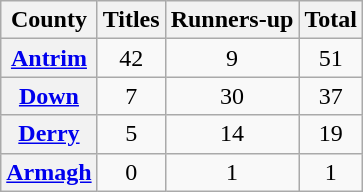<table class="wikitable plainrowheaders sortable">
<tr>
<th scope="col">County</th>
<th scope="col">Titles</th>
<th scope="col">Runners-up</th>
<th scope="col">Total</th>
</tr>
<tr align="center" |>
<th scope="row"> <a href='#'>Antrim</a></th>
<td>42</td>
<td>9</td>
<td>51</td>
</tr>
<tr align="center" |>
<th scope="row"> <a href='#'>Down</a></th>
<td>7</td>
<td>30</td>
<td>37</td>
</tr>
<tr align="center" |>
<th scope="row"> <a href='#'>Derry</a></th>
<td>5</td>
<td>14</td>
<td>19</td>
</tr>
<tr align="center" |>
<th scope="row"> <a href='#'>Armagh</a></th>
<td>0</td>
<td>1</td>
<td>1</td>
</tr>
</table>
